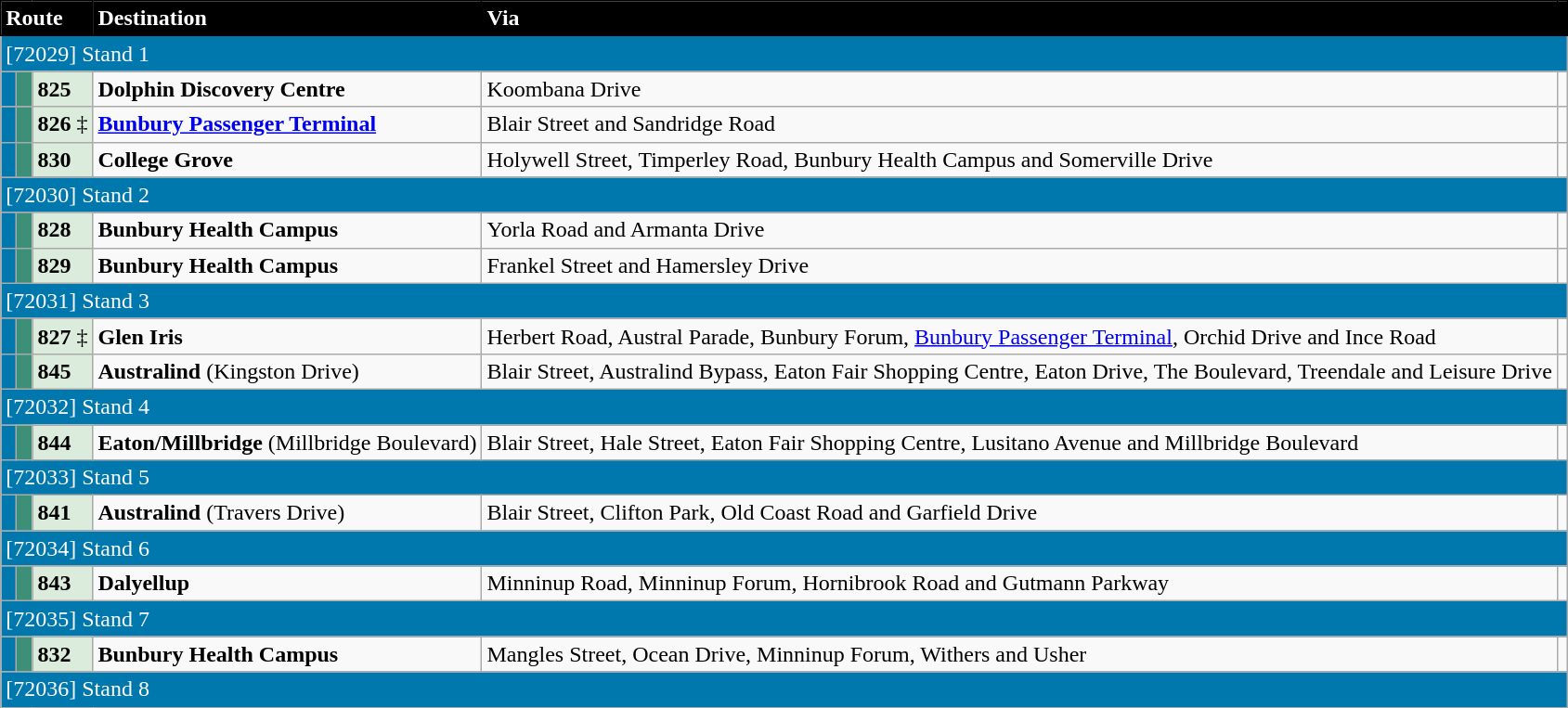<table class="wikitable" style="float: none; margin-center: 1em; margin-bottom: 0.5em; border: black solid 1px">
<tr style="color:white; background:black;">
<td colspan="3" style="border: black solid 1px;"><strong>Route</strong></td>
<td style="border: black solid 1px;"><strong>Destination</strong></td>
<td style="border: black solid 1px;"><strong>Via</strong></td>
<td style="border: black solid 1px;"><strong></strong></td>
</tr>
<tr>
<td colspan="6" style="color:white; background:#0078AE;">[72029] Stand 1</td>
</tr>
<tr>
<td style="background:#0078AE;"> </td>
<td style="background:#3D8F78;"> </td>
<td style="background:#DBEBDC;"><strong>825</strong></td>
<td><strong>Dolphin Discovery Centre</strong></td>
<td>Koombana Drive</td>
<td style="text-align:center;"></td>
</tr>
<tr>
<td style="background:#0078AE;"> </td>
<td style="background:#3D8F78;"> </td>
<td style="background:#DBEBDC;"><strong>826</strong> ‡</td>
<td><strong><a href='#'>Bunbury Passenger Terminal</a></strong></td>
<td>Blair Street and Sandridge Road</td>
<td style="text-align:center;"></td>
</tr>
<tr>
<td style="background:#0078AE;"> </td>
<td style="background:#3D8F78;"> </td>
<td style="background:#DBEBDC;"><strong>830</strong></td>
<td><strong>College Grove</strong></td>
<td>Holywell Street, Timperley Road, Bunbury Health Campus and Somerville Drive</td>
<td style="text-align:center;"></td>
</tr>
<tr>
<td colspan="6" style="color:white; background:#0078AE;">[72030] Stand 2</td>
</tr>
<tr>
<td style="background:#0078AE;"> </td>
<td style="background:#3D8F78;"> </td>
<td style="background:#DBEBDC;"><strong>828</strong></td>
<td><strong>Bunbury Health Campus</strong></td>
<td>Yorla Road and Armanta Drive</td>
<td style="text-align:center;"></td>
</tr>
<tr>
<td style="background:#0078AE;"> </td>
<td style="background:#3D8F78;"> </td>
<td style="background:#DBEBDC;"><strong>829</strong></td>
<td><strong>Bunbury Health Campus</strong></td>
<td>Frankel Street and Hamersley Drive</td>
<td style="text-align:center;"></td>
</tr>
<tr>
<td colspan="6" style="color:white; background:#0078AE;">[72031] Stand 3</td>
</tr>
<tr>
<td style="background:#0078AE;"> </td>
<td style="background:#3D8F78;"> </td>
<td style="background:#DBEBDC;"><strong>827</strong> ‡</td>
<td><strong>Glen Iris</strong></td>
<td>Herbert Road, Austral Parade, Bunbury Forum, <a href='#'>Bunbury Passenger Terminal</a>, Orchid Drive and Ince Road</td>
<td style="text-align:center;"></td>
</tr>
<tr>
<td style="background:#0078AE;"> </td>
<td style="background:#3D8F78;"> </td>
<td style="background:#DBEBDC;"><strong>845</strong></td>
<td><strong>Australind</strong> (Kingston Drive)</td>
<td>Blair Street, Australind Bypass, Eaton Fair Shopping Centre, Eaton Drive, The Boulevard, Treendale and Leisure Drive</td>
<td style="text-align:center;"></td>
</tr>
<tr>
<td colspan="6" style="color:white; background:#0078AE;">[72032] Stand 4</td>
</tr>
<tr>
<td style="background:#0078AE;"> </td>
<td style="background:#3D8F78;"> </td>
<td style="background:#DBEBDC;"><strong>844</strong></td>
<td><strong>Eaton/Millbridge</strong> (Millbridge Boulevard)</td>
<td>Blair Street, Hale Street, Eaton Fair Shopping Centre, Lusitano Avenue and Millbridge Boulevard</td>
<td style="text-align:center;"></td>
</tr>
<tr>
<td colspan="6" style="color:white; background:#0078AE;">[72033] Stand 5</td>
</tr>
<tr>
<td style="background:#0078AE;"> </td>
<td style="background:#3D8F78;"> </td>
<td style="background:#DBEBDC;"><strong>841</strong></td>
<td><strong>Australind</strong> (Travers Drive)</td>
<td>Blair Street, Clifton Park, Old Coast Road and Garfield Drive</td>
<td style="text-align:center;"></td>
</tr>
<tr>
<td colspan="6" style="color:white; background:#0078AE;">[72034] Stand 6</td>
</tr>
<tr>
<td style="background:#0078AE;"> </td>
<td style="background:#3D8F78;"> </td>
<td style="background:#DBEBDC;"><strong>843</strong></td>
<td><strong>Dalyellup</strong></td>
<td>Minninup Road, Minninup Forum, Hornibrook Road and Gutmann Parkway</td>
<td style="text-align:center;"></td>
</tr>
<tr>
<td colspan="6" style="color:white; background:#0078AE;">[72035] Stand 7</td>
</tr>
<tr>
<td style="background:#0078AE;"> </td>
<td style="background:#3D8F78;"> </td>
<td style="background:#DBEBDC;"><strong>832</strong></td>
<td><strong>Bunbury Health Campus</strong></td>
<td>Mangles Street, Ocean Drive, Minninup Forum, Withers and Usher</td>
<td style="text-align:center;"></td>
</tr>
<tr>
<td colspan="6" style="color:white; background:#0078AE;">[72036] Stand 8</td>
</tr>
</table>
